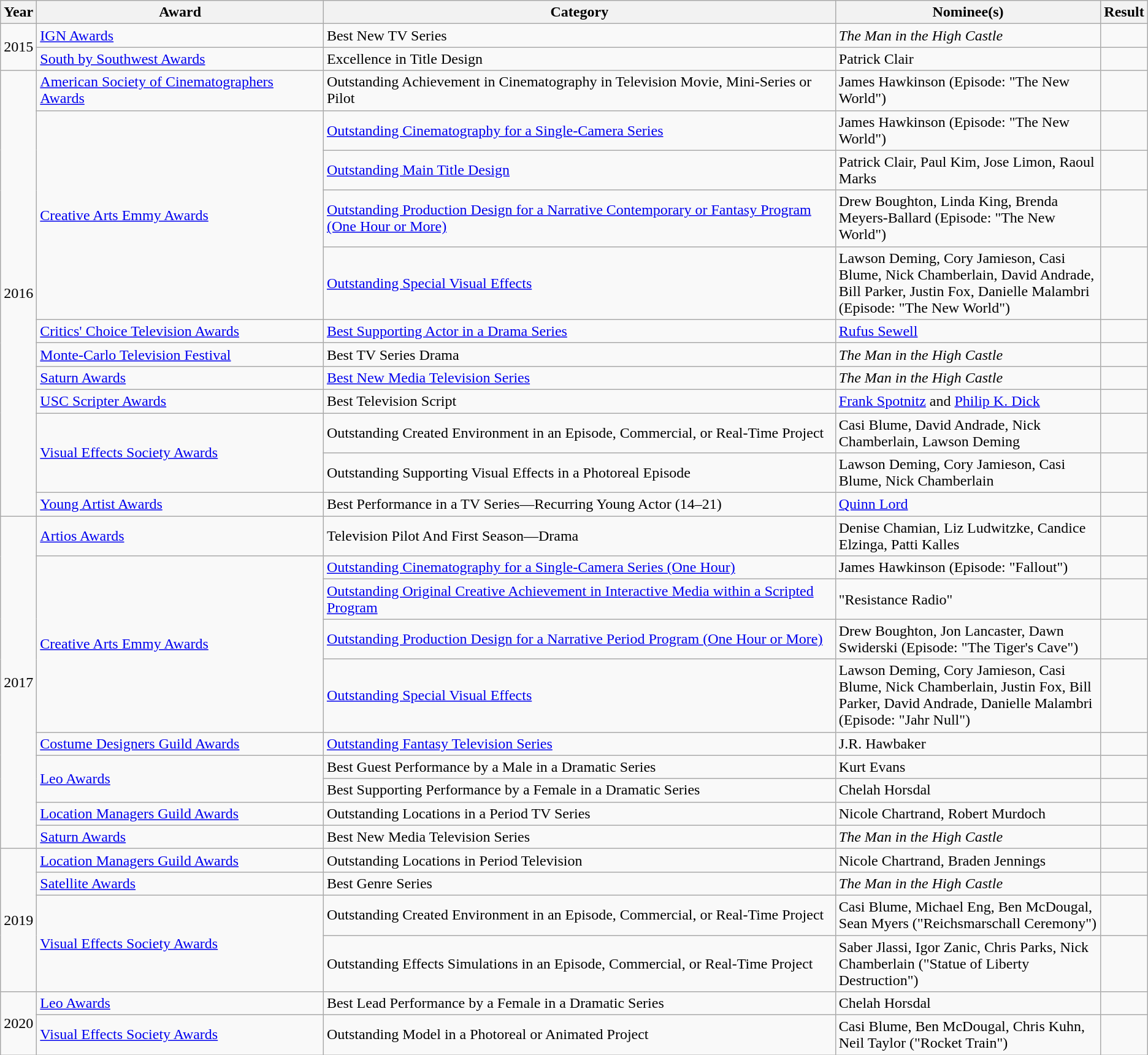<table class="wikitable sortable">
<tr>
<th width=1%>Year</th>
<th width=26%>Award</th>
<th width=47%>Category</th>
<th width=24%>Nominee(s)</th>
<th width=2%>Result</th>
</tr>
<tr>
<td rowspan=2>2015</td>
<td><a href='#'>IGN Awards</a></td>
<td>Best New TV Series</td>
<td><em>The Man in the High Castle</em></td>
<td></td>
</tr>
<tr>
<td><a href='#'>South by Southwest Awards</a></td>
<td>Excellence in Title Design</td>
<td>Patrick Clair</td>
<td></td>
</tr>
<tr>
<td rowspan="12">2016</td>
<td><a href='#'>American Society of Cinematographers Awards</a></td>
<td>Outstanding Achievement in Cinematography in Television Movie, Mini-Series or Pilot</td>
<td>James Hawkinson (Episode: "The New World")</td>
<td></td>
</tr>
<tr>
<td rowspan="4"><a href='#'>Creative Arts Emmy Awards</a></td>
<td><a href='#'>Outstanding Cinematography for a Single-Camera Series</a></td>
<td>James Hawkinson (Episode: "The New World")</td>
<td></td>
</tr>
<tr>
<td><a href='#'>Outstanding Main Title Design</a></td>
<td>Patrick Clair, Paul Kim, Jose Limon, Raoul Marks</td>
<td></td>
</tr>
<tr>
<td><a href='#'>Outstanding Production Design for a Narrative Contemporary or Fantasy Program (One Hour or More)</a></td>
<td>Drew Boughton, Linda King, Brenda Meyers-Ballard (Episode: "The New World")</td>
<td></td>
</tr>
<tr>
<td><a href='#'>Outstanding Special Visual Effects</a></td>
<td>Lawson Deming, Cory Jamieson, Casi Blume, Nick Chamberlain, David Andrade, Bill Parker, Justin Fox, Danielle Malambri (Episode: "The New World")</td>
<td></td>
</tr>
<tr>
<td><a href='#'>Critics' Choice Television Awards</a></td>
<td><a href='#'>Best Supporting Actor in a Drama Series</a></td>
<td><a href='#'>Rufus Sewell</a></td>
<td></td>
</tr>
<tr>
<td><a href='#'>Monte-Carlo Television Festival</a></td>
<td>Best TV Series Drama</td>
<td><em>The Man in the High Castle</em></td>
<td></td>
</tr>
<tr>
<td><a href='#'>Saturn Awards</a></td>
<td><a href='#'>Best New Media Television Series</a></td>
<td><em>The Man in the High Castle</em></td>
<td></td>
</tr>
<tr>
<td><a href='#'>USC Scripter Awards</a></td>
<td>Best Television Script</td>
<td><a href='#'>Frank Spotnitz</a> and <a href='#'>Philip K. Dick</a></td>
<td></td>
</tr>
<tr>
<td rowspan="2"><a href='#'>Visual Effects Society Awards</a></td>
<td>Outstanding Created Environment in an Episode, Commercial, or Real-Time Project</td>
<td>Casi Blume, David Andrade, Nick Chamberlain, Lawson Deming</td>
<td></td>
</tr>
<tr>
<td>Outstanding Supporting Visual Effects in a Photoreal Episode</td>
<td>Lawson Deming, Cory Jamieson, Casi Blume, Nick Chamberlain</td>
<td></td>
</tr>
<tr>
<td><a href='#'>Young Artist Awards</a></td>
<td>Best Performance in a TV Series—Recurring Young Actor (14–21)</td>
<td><a href='#'>Quinn Lord</a></td>
<td></td>
</tr>
<tr>
<td rowspan="10">2017</td>
<td><a href='#'>Artios Awards</a></td>
<td>Television Pilot And First Season—Drama</td>
<td>Denise Chamian, Liz Ludwitzke, Candice Elzinga, Patti Kalles</td>
<td></td>
</tr>
<tr>
<td rowspan="4"><a href='#'>Creative Arts Emmy Awards</a></td>
<td><a href='#'>Outstanding Cinematography for a Single-Camera Series (One Hour)</a></td>
<td>James Hawkinson (Episode: "Fallout")</td>
<td></td>
</tr>
<tr>
<td><a href='#'>Outstanding Original Creative Achievement in Interactive Media within a Scripted Program</a></td>
<td>"Resistance Radio"</td>
<td></td>
</tr>
<tr>
<td><a href='#'>Outstanding Production Design for a Narrative Period Program (One Hour or More)</a></td>
<td>Drew Boughton, Jon Lancaster, Dawn Swiderski (Episode: "The Tiger's Cave")</td>
<td></td>
</tr>
<tr>
<td><a href='#'>Outstanding Special Visual Effects</a></td>
<td>Lawson Deming, Cory Jamieson, Casi Blume, Nick Chamberlain, Justin Fox, Bill Parker, David Andrade, Danielle Malambri (Episode: "Jahr Null")</td>
<td></td>
</tr>
<tr>
<td><a href='#'>Costume Designers Guild Awards</a></td>
<td><a href='#'>Outstanding Fantasy Television Series</a></td>
<td>J.R. Hawbaker</td>
<td></td>
</tr>
<tr>
<td rowspan="2"><a href='#'>Leo Awards</a></td>
<td>Best Guest Performance by a Male in a Dramatic Series</td>
<td>Kurt Evans</td>
<td></td>
</tr>
<tr>
<td>Best Supporting Performance by a Female in a Dramatic Series</td>
<td>Chelah Horsdal</td>
<td></td>
</tr>
<tr>
<td><a href='#'>Location Managers Guild Awards</a></td>
<td>Outstanding Locations in a Period TV Series</td>
<td>Nicole Chartrand, Robert Murdoch</td>
<td></td>
</tr>
<tr>
<td><a href='#'>Saturn Awards</a></td>
<td>Best New Media Television Series</td>
<td><em>The Man in the High Castle</em></td>
<td></td>
</tr>
<tr>
<td rowspan="4">2019</td>
<td><a href='#'>Location Managers Guild Awards</a></td>
<td>Outstanding Locations in Period Television</td>
<td>Nicole Chartrand, Braden Jennings</td>
<td></td>
</tr>
<tr>
<td><a href='#'>Satellite Awards</a></td>
<td>Best Genre Series</td>
<td><em>The Man in the High Castle</em></td>
<td></td>
</tr>
<tr>
<td rowspan="2"><a href='#'>Visual Effects Society Awards</a></td>
<td>Outstanding Created Environment in an Episode, Commercial, or Real-Time Project</td>
<td>Casi Blume, Michael Eng, Ben McDougal, Sean Myers ("Reichsmarschall Ceremony")</td>
<td></td>
</tr>
<tr>
<td>Outstanding Effects Simulations in an Episode, Commercial, or Real-Time Project</td>
<td>Saber Jlassi, Igor Zanic, Chris Parks, Nick Chamberlain ("Statue of Liberty Destruction")</td>
<td></td>
</tr>
<tr>
<td rowspan="2">2020</td>
<td><a href='#'>Leo Awards</a></td>
<td>Best Lead Performance by a Female in a Dramatic Series</td>
<td>Chelah Horsdal</td>
<td></td>
</tr>
<tr>
<td><a href='#'>Visual Effects Society Awards</a></td>
<td>Outstanding Model in a Photoreal or Animated Project</td>
<td>Casi Blume, Ben McDougal, Chris Kuhn, Neil Taylor ("Rocket Train")</td>
<td></td>
</tr>
</table>
